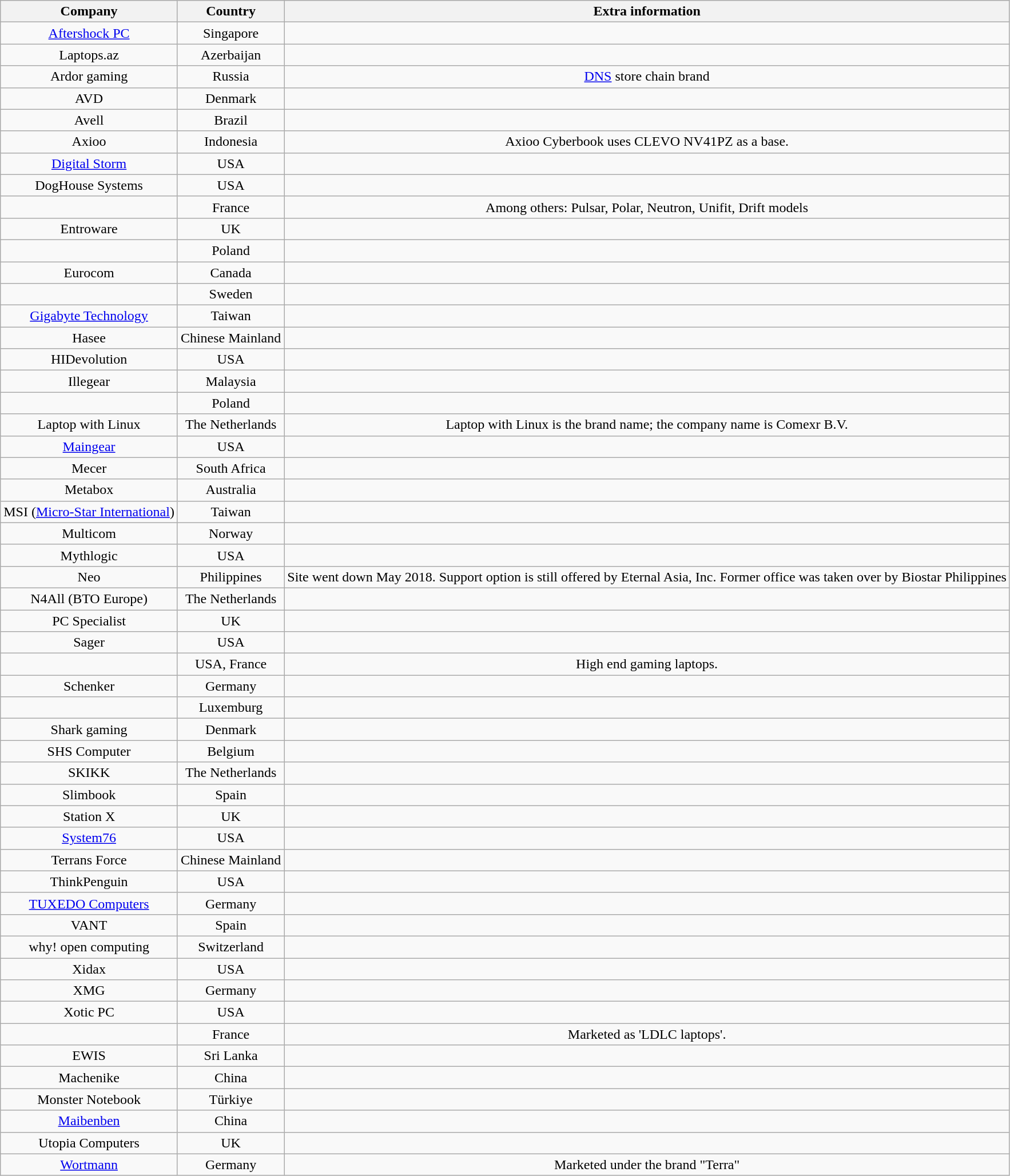<table class="wikitable sortable" style="font-size:normal; text-align: center; width: auto">
<tr>
<th>Company</th>
<th>Country</th>
<th>Extra information</th>
</tr>
<tr>
<td><a href='#'>Aftershock PC</a></td>
<td>Singapore</td>
<td></td>
</tr>
<tr>
<td>Laptops.az</td>
<td>Azerbaijan</td>
<td></td>
</tr>
<tr>
<td>Ardor gaming</td>
<td>Russia</td>
<td><a href='#'>DNS</a> store chain brand</td>
</tr>
<tr>
<td>AVD</td>
<td>Denmark</td>
<td></td>
</tr>
<tr>
<td>Avell</td>
<td>Brazil</td>
<td></td>
</tr>
<tr>
<td>Axioo</td>
<td>Indonesia</td>
<td>Axioo Cyberbook uses CLEVO NV41PZ as a base.</td>
</tr>
<tr>
<td><a href='#'>Digital Storm</a></td>
<td>USA</td>
<td></td>
</tr>
<tr>
<td>DogHouse Systems</td>
<td>USA</td>
<td></td>
</tr>
<tr>
<td></td>
<td>France</td>
<td>Among others: Pulsar, Polar, Neutron, Unifit, Drift models</td>
</tr>
<tr>
<td>Entroware</td>
<td>UK</td>
<td></td>
</tr>
<tr>
<td></td>
<td>Poland</td>
<td></td>
</tr>
<tr>
<td>Eurocom</td>
<td>Canada</td>
<td></td>
</tr>
<tr>
<td></td>
<td>Sweden</td>
<td></td>
</tr>
<tr>
<td><a href='#'>Gigabyte Technology</a></td>
<td>Taiwan</td>
<td></td>
</tr>
<tr>
<td>Hasee</td>
<td>Chinese Mainland</td>
<td></td>
</tr>
<tr>
<td>HIDevolution</td>
<td>USA</td>
<td></td>
</tr>
<tr>
<td>Illegear</td>
<td>Malaysia</td>
<td></td>
</tr>
<tr>
<td></td>
<td>Poland</td>
<td></td>
</tr>
<tr>
<td>Laptop with Linux</td>
<td>The Netherlands</td>
<td>Laptop with Linux is the brand name; the company name is Comexr B.V.</td>
</tr>
<tr>
<td><a href='#'>Maingear</a></td>
<td>USA</td>
<td></td>
</tr>
<tr>
<td>Mecer</td>
<td>South Africa</td>
<td></td>
</tr>
<tr>
<td>Metabox</td>
<td>Australia</td>
<td></td>
</tr>
<tr>
<td>MSI (<a href='#'>Micro-Star International</a>)</td>
<td>Taiwan</td>
<td></td>
</tr>
<tr>
<td>Multicom</td>
<td>Norway</td>
<td></td>
</tr>
<tr>
<td>Mythlogic</td>
<td>USA</td>
<td></td>
</tr>
<tr>
<td>Neo</td>
<td>Philippines</td>
<td>Site went down May 2018. Support option is still offered by Eternal Asia, Inc. Former office was taken over by Biostar Philippines</td>
</tr>
<tr>
<td>N4All (BTO Europe)</td>
<td>The Netherlands</td>
<td></td>
</tr>
<tr>
<td>PC Specialist</td>
<td>UK</td>
<td></td>
</tr>
<tr>
<td>Sager</td>
<td>USA</td>
<td></td>
</tr>
<tr>
<td></td>
<td>USA, France</td>
<td>High end gaming laptops.</td>
</tr>
<tr>
<td>Schenker</td>
<td>Germany</td>
<td></td>
</tr>
<tr>
<td></td>
<td>Luxemburg</td>
<td></td>
</tr>
<tr>
<td>Shark gaming</td>
<td>Denmark</td>
<td></td>
</tr>
<tr>
<td>SHS Computer</td>
<td>Belgium</td>
<td></td>
</tr>
<tr>
<td>SKIKK </td>
<td>The Netherlands</td>
<td></td>
</tr>
<tr>
<td>Slimbook</td>
<td>Spain</td>
<td></td>
</tr>
<tr>
<td>Station X</td>
<td>UK</td>
<td></td>
</tr>
<tr>
<td><a href='#'>System76</a></td>
<td>USA</td>
<td></td>
</tr>
<tr>
<td>Terrans Force</td>
<td>Chinese Mainland</td>
<td></td>
</tr>
<tr>
<td>ThinkPenguin</td>
<td>USA</td>
<td></td>
</tr>
<tr>
<td><a href='#'>TUXEDO Computers</a></td>
<td>Germany</td>
<td></td>
</tr>
<tr>
<td>VANT</td>
<td>Spain</td>
<td></td>
</tr>
<tr>
<td>why! open computing</td>
<td>Switzerland</td>
<td></td>
</tr>
<tr>
<td>Xidax</td>
<td>USA</td>
<td></td>
</tr>
<tr>
<td>XMG </td>
<td>Germany</td>
<td></td>
</tr>
<tr>
<td>Xotic PC</td>
<td>USA</td>
<td></td>
</tr>
<tr>
<td></td>
<td>France</td>
<td>Marketed as 'LDLC laptops'.</td>
</tr>
<tr>
<td>EWIS</td>
<td>Sri Lanka</td>
<td></td>
</tr>
<tr>
<td>Machenike</td>
<td>China</td>
<td></td>
</tr>
<tr>
<td>Monster Notebook</td>
<td>Türkiye</td>
<td></td>
</tr>
<tr>
<td><a href='#'>Maibenben</a></td>
<td>China</td>
<td></td>
</tr>
<tr>
<td>Utopia Computers  </td>
<td>UK</td>
<td></td>
</tr>
<tr>
<td><a href='#'>Wortmann</a></td>
<td>Germany</td>
<td>Marketed under the brand "Terra"</td>
</tr>
</table>
